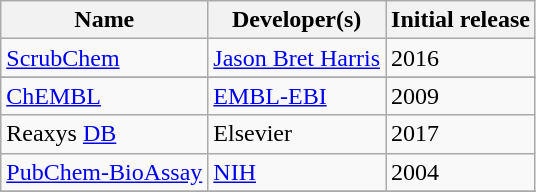<table class="wikitable sortable">
<tr>
<th>Name</th>
<th>Developer(s)</th>
<th>Initial release</th>
</tr>
<tr>
<td><a href='#'>ScrubChem</a></td>
<td><a href='#'>Jason Bret Harris</a></td>
<td>2016</td>
</tr>
<tr>
</tr>
<tr>
<td><a href='#'>ChEMBL</a></td>
<td><a href='#'>EMBL-EBI</a></td>
<td>2009</td>
</tr>
<tr>
<td>Reaxys  <a href='#'>DB</a></td>
<td>Elsevier</td>
<td>2017</td>
</tr>
<tr>
<td><a href='#'>PubChem-BioAssay</a></td>
<td><a href='#'>NIH</a> </td>
<td>2004</td>
</tr>
<tr>
</tr>
</table>
